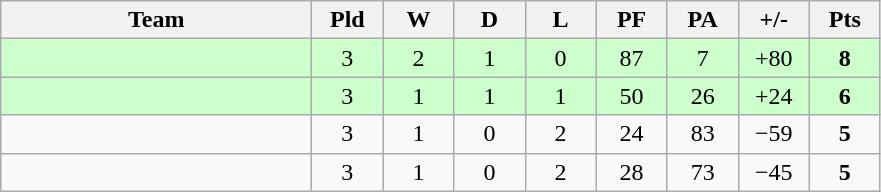<table class="wikitable" style="text-align: center;">
<tr>
<th width="200">Team</th>
<th width="40">Pld</th>
<th width="40">W</th>
<th width="40">D</th>
<th width="40">L</th>
<th width="40">PF</th>
<th width="40">PA</th>
<th width="40">+/-</th>
<th width="40">Pts</th>
</tr>
<tr style="background-color:#ccffcc">
<td style="text-align:left;"></td>
<td>3</td>
<td>2</td>
<td>1</td>
<td>0</td>
<td>87</td>
<td>7</td>
<td>+80</td>
<td><strong>8</strong></td>
</tr>
<tr style="background-color:#ccffcc">
<td style="text-align:left;"></td>
<td>3</td>
<td>1</td>
<td>1</td>
<td>1</td>
<td>50</td>
<td>26</td>
<td>+24</td>
<td><strong>6</strong></td>
</tr>
<tr>
<td style="text-align:left;"></td>
<td>3</td>
<td>1</td>
<td>0</td>
<td>2</td>
<td>24</td>
<td>83</td>
<td>−59</td>
<td><strong>5</strong></td>
</tr>
<tr>
<td style="text-align:left;"></td>
<td>3</td>
<td>1</td>
<td>0</td>
<td>2</td>
<td>28</td>
<td>73</td>
<td>−45</td>
<td><strong>5</strong></td>
</tr>
</table>
